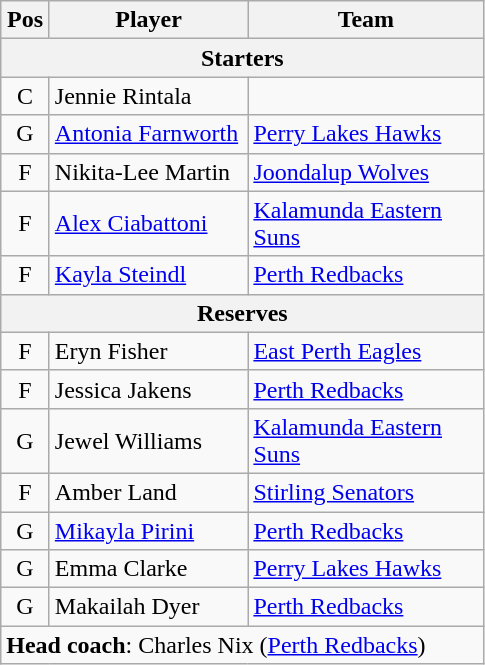<table class="wikitable" style="text-align:center">
<tr>
<th scope="col" width="25px">Pos</th>
<th scope="col" width="125px">Player</th>
<th scope="col" width="150px">Team</th>
</tr>
<tr>
<th scope="col" colspan="3">Starters</th>
</tr>
<tr>
<td>C</td>
<td style="text-align:left">Jennie Rintala</td>
<td style="text-align:left"></td>
</tr>
<tr>
<td>G</td>
<td style="text-align:left"><a href='#'>Antonia Farnworth</a></td>
<td style="text-align:left"><a href='#'>Perry Lakes Hawks</a></td>
</tr>
<tr>
<td>F</td>
<td style="text-align:left">Nikita-Lee Martin</td>
<td style="text-align:left"><a href='#'>Joondalup Wolves</a></td>
</tr>
<tr>
<td>F</td>
<td style="text-align:left"><a href='#'>Alex Ciabattoni</a></td>
<td style="text-align:left"><a href='#'>Kalamunda Eastern Suns</a></td>
</tr>
<tr>
<td>F</td>
<td style="text-align:left"><a href='#'>Kayla Steindl</a></td>
<td style="text-align:left"><a href='#'>Perth Redbacks</a></td>
</tr>
<tr>
<th scope="col" colspan="3">Reserves</th>
</tr>
<tr>
<td>F</td>
<td style="text-align:left">Eryn Fisher</td>
<td style="text-align:left"><a href='#'>East Perth Eagles</a></td>
</tr>
<tr>
<td>F</td>
<td style="text-align:left">Jessica Jakens</td>
<td style="text-align:left"><a href='#'>Perth Redbacks</a></td>
</tr>
<tr>
<td>G</td>
<td style="text-align:left">Jewel Williams</td>
<td style="text-align:left"><a href='#'>Kalamunda Eastern Suns</a></td>
</tr>
<tr>
<td>F</td>
<td style="text-align:left">Amber Land</td>
<td style="text-align:left"><a href='#'>Stirling Senators</a></td>
</tr>
<tr>
<td>G</td>
<td style="text-align:left"><a href='#'>Mikayla Pirini</a></td>
<td style="text-align:left"><a href='#'>Perth Redbacks</a></td>
</tr>
<tr>
<td>G</td>
<td style="text-align:left">Emma Clarke</td>
<td style="text-align:left"><a href='#'>Perry Lakes Hawks</a></td>
</tr>
<tr>
<td>G</td>
<td style="text-align:left">Makailah Dyer</td>
<td style="text-align:left"><a href='#'>Perth Redbacks</a></td>
</tr>
<tr>
<td style="text-align:left" colspan="3"><strong>Head coach</strong>: Charles Nix (<a href='#'>Perth Redbacks</a>)</td>
</tr>
</table>
